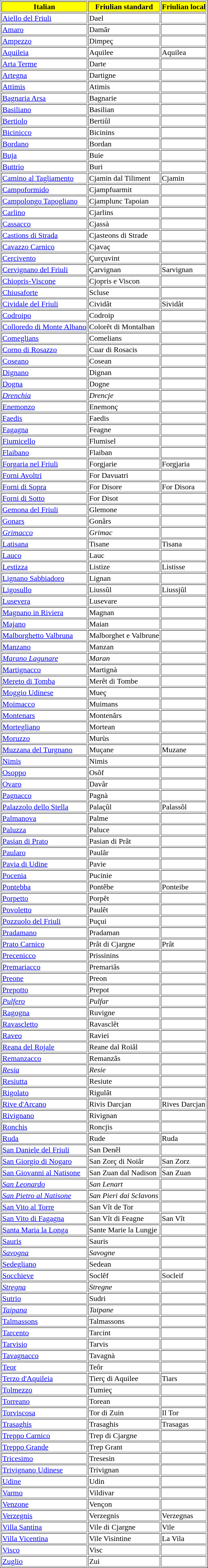<table border="1">
<tr>
<th bgcolor="FFFF00">Italian</th>
<th bgcolor="FFFF00">Friulian standard</th>
<th bgcolor="FFFF00">Friulian local</th>
</tr>
<tr>
<td><a href='#'>Aiello del Friuli</a></td>
<td>Dael</td>
<td></td>
</tr>
<tr>
<td><a href='#'>Amaro</a></td>
<td>Damâr</td>
<td></td>
</tr>
<tr>
<td><a href='#'>Ampezzo</a></td>
<td>Dimpeç</td>
<td></td>
</tr>
<tr>
<td><a href='#'>Aquileia</a></td>
<td>Aquilee</td>
<td>Aquilea</td>
</tr>
<tr>
<td><a href='#'>Arta Terme</a></td>
<td>Darte</td>
<td></td>
</tr>
<tr>
<td><a href='#'>Artegna</a></td>
<td>Dartigne</td>
<td></td>
</tr>
<tr>
<td><a href='#'>Attimis</a></td>
<td>Atimis</td>
<td></td>
</tr>
<tr>
<td><a href='#'>Bagnaria Arsa</a></td>
<td>Bagnarie</td>
<td></td>
</tr>
<tr>
<td><a href='#'>Basiliano</a></td>
<td>Basilian</td>
<td></td>
</tr>
<tr>
<td><a href='#'>Bertiolo</a></td>
<td>Bertiûl</td>
<td></td>
</tr>
<tr>
<td><a href='#'>Bicinicco</a></td>
<td>Bicinins</td>
<td></td>
</tr>
<tr>
<td><a href='#'>Bordano</a></td>
<td>Bordan</td>
<td></td>
</tr>
<tr>
<td><a href='#'>Buja</a></td>
<td>Buie</td>
<td></td>
</tr>
<tr>
<td><a href='#'>Buttrio</a></td>
<td>Buri</td>
<td></td>
</tr>
<tr>
<td><a href='#'>Camino al Tagliamento</a></td>
<td>Cjamin dal Tiliment</td>
<td>Cjamin</td>
</tr>
<tr>
<td><a href='#'>Campoformido</a></td>
<td>Cjampfuarmit</td>
<td></td>
</tr>
<tr>
<td><a href='#'>Campolongo Tapogliano</a></td>
<td>Cjamplunc Tapoian</td>
<td></td>
</tr>
<tr>
<td><a href='#'>Carlino</a></td>
<td>Cjarlins</td>
<td></td>
</tr>
<tr>
<td><a href='#'>Cassacco</a></td>
<td>Cjassà</td>
<td></td>
</tr>
<tr>
<td><a href='#'>Castions di Strada</a></td>
<td>Cjasteons di Strade</td>
<td></td>
</tr>
<tr>
<td><a href='#'>Cavazzo Carnico</a></td>
<td>Cjavaç</td>
<td></td>
</tr>
<tr>
<td><a href='#'>Cercivento</a></td>
<td>Çurçuvint</td>
<td></td>
</tr>
<tr>
<td><a href='#'>Cervignano del Friuli</a></td>
<td>Çarvignan</td>
<td>Sarvignan</td>
</tr>
<tr>
<td><a href='#'>Chiopris-Viscone</a></td>
<td>Cjopris e Viscon</td>
<td></td>
</tr>
<tr>
<td><a href='#'>Chiusaforte</a></td>
<td>Scluse</td>
<td></td>
</tr>
<tr>
<td><a href='#'>Cividale del Friuli</a></td>
<td>Cividât</td>
<td>Sividât</td>
</tr>
<tr>
<td><a href='#'>Codroipo</a></td>
<td>Codroip</td>
<td></td>
</tr>
<tr>
<td><a href='#'>Colloredo di Monte Albano</a></td>
<td>Colorêt di Montalban</td>
<td></td>
</tr>
<tr>
<td><a href='#'>Comeglians</a></td>
<td>Comelians</td>
<td></td>
</tr>
<tr>
<td><a href='#'>Corno di Rosazzo</a></td>
<td>Cuar di Rosacis</td>
<td></td>
</tr>
<tr>
<td><a href='#'>Coseano</a></td>
<td>Cosean</td>
<td></td>
</tr>
<tr>
<td><a href='#'>Dignano</a></td>
<td>Dignan</td>
<td></td>
</tr>
<tr>
<td><a href='#'>Dogna</a></td>
<td>Dogne</td>
<td></td>
</tr>
<tr>
<td><em><a href='#'>Drenchia</a></em></td>
<td><em>Drencje</em></td>
<td></td>
</tr>
<tr>
<td><a href='#'>Enemonzo</a></td>
<td>Enemonç</td>
<td></td>
</tr>
<tr>
<td><a href='#'>Faedis</a></td>
<td>Faedis</td>
<td></td>
</tr>
<tr>
<td><a href='#'>Fagagna</a></td>
<td>Feagne</td>
<td></td>
</tr>
<tr>
<td><a href='#'>Fiumicello</a></td>
<td>Flumisel</td>
<td></td>
</tr>
<tr>
<td><a href='#'>Flaibano</a></td>
<td>Flaiban</td>
<td></td>
</tr>
<tr>
<td><a href='#'>Forgaria nel Friuli</a></td>
<td>Forgjarie</td>
<td>Forgjaria</td>
</tr>
<tr>
<td><a href='#'>Forni Avoltri</a></td>
<td>For Davuatri</td>
<td></td>
</tr>
<tr>
<td><a href='#'>Forni di Sopra</a></td>
<td>For Disore</td>
<td>For Disora</td>
</tr>
<tr>
<td><a href='#'>Forni di Sotto</a></td>
<td>For Disot</td>
<td></td>
</tr>
<tr>
<td><a href='#'>Gemona del Friuli</a></td>
<td>Glemone</td>
<td></td>
</tr>
<tr>
<td><a href='#'>Gonars</a></td>
<td>Gonârs</td>
<td></td>
</tr>
<tr>
<td><em><a href='#'>Grimacco</a></em></td>
<td><em>Grimac</em></td>
<td></td>
</tr>
<tr>
<td><a href='#'>Latisana</a></td>
<td>Tisane</td>
<td>Tisana</td>
</tr>
<tr>
<td><a href='#'>Lauco</a></td>
<td>Lauc</td>
<td></td>
</tr>
<tr>
<td><a href='#'>Lestizza</a></td>
<td>Listize</td>
<td>Listisse</td>
</tr>
<tr>
<td><a href='#'>Lignano Sabbiadoro</a></td>
<td>Lignan</td>
<td></td>
</tr>
<tr>
<td><a href='#'>Ligosullo</a></td>
<td>Liussûl</td>
<td>Liussjûl</td>
</tr>
<tr>
<td><a href='#'>Lusevera</a></td>
<td>Lusevare</td>
<td></td>
</tr>
<tr>
<td><a href='#'>Magnano in Riviera</a></td>
<td>Magnan</td>
<td></td>
</tr>
<tr>
<td><a href='#'>Majano</a></td>
<td>Maian</td>
<td></td>
</tr>
<tr>
<td><a href='#'>Malborghetto Valbruna</a></td>
<td>Malborghet e Valbrune</td>
<td></td>
</tr>
<tr>
<td><a href='#'>Manzano</a></td>
<td>Manzan</td>
<td></td>
</tr>
<tr>
<td><em><a href='#'>Marano Lagunare</a></em></td>
<td><em>Maran</em></td>
<td></td>
</tr>
<tr>
<td><a href='#'>Martignacco</a></td>
<td>Martignà</td>
<td></td>
</tr>
<tr>
<td><a href='#'>Mereto di Tomba</a></td>
<td>Merêt di Tombe</td>
<td></td>
</tr>
<tr>
<td><a href='#'>Moggio Udinese</a></td>
<td>Mueç</td>
<td></td>
</tr>
<tr>
<td><a href='#'>Moimacco</a></td>
<td>Muimans</td>
<td></td>
</tr>
<tr>
<td><a href='#'>Montenars</a></td>
<td>Montenârs</td>
<td></td>
</tr>
<tr>
<td><a href='#'>Mortegliano</a></td>
<td>Mortean</td>
<td></td>
</tr>
<tr>
<td><a href='#'>Moruzzo</a></td>
<td>Murùs</td>
<td></td>
</tr>
<tr>
<td><a href='#'>Muzzana del Turgnano</a></td>
<td>Muçane</td>
<td>Muzane</td>
</tr>
<tr>
<td><a href='#'>Nimis</a></td>
<td>Nimis</td>
<td></td>
</tr>
<tr>
<td><a href='#'>Osoppo</a></td>
<td>Osôf</td>
<td></td>
</tr>
<tr>
<td><a href='#'>Ovaro</a></td>
<td>Davâr</td>
<td></td>
</tr>
<tr>
<td><a href='#'>Pagnacco</a></td>
<td>Pagnà</td>
<td></td>
</tr>
<tr>
<td><a href='#'>Palazzolo dello Stella</a></td>
<td>Palaçûl</td>
<td>Palassôl</td>
</tr>
<tr>
<td><a href='#'>Palmanova</a></td>
<td>Palme</td>
<td></td>
</tr>
<tr>
<td><a href='#'>Paluzza</a></td>
<td>Paluce</td>
<td></td>
</tr>
<tr>
<td><a href='#'>Pasian di Prato</a></td>
<td>Pasian di Prât</td>
<td></td>
</tr>
<tr>
<td><a href='#'>Paularo</a></td>
<td>Paulâr</td>
<td></td>
</tr>
<tr>
<td><a href='#'>Pavia di Udine</a></td>
<td>Pavie</td>
<td></td>
</tr>
<tr>
<td><a href='#'>Pocenia</a></td>
<td>Pucinie</td>
<td></td>
</tr>
<tr>
<td><a href='#'>Pontebba</a></td>
<td>Pontêbe</td>
<td>Ponteibe</td>
</tr>
<tr>
<td><a href='#'>Porpetto</a></td>
<td>Porpêt</td>
<td></td>
</tr>
<tr>
<td><a href='#'>Povoletto</a></td>
<td>Paulêt</td>
<td></td>
</tr>
<tr>
<td><a href='#'>Pozzuolo del Friuli</a></td>
<td>Puçui</td>
<td></td>
</tr>
<tr>
<td><a href='#'>Pradamano</a></td>
<td>Pradaman</td>
<td></td>
</tr>
<tr>
<td><a href='#'>Prato Carnico</a></td>
<td>Prât di Cjargne</td>
<td>Prât</td>
</tr>
<tr>
<td><a href='#'>Precenicco</a></td>
<td>Prissinins</td>
<td></td>
</tr>
<tr>
<td><a href='#'>Premariacco</a></td>
<td>Premariâs</td>
<td></td>
</tr>
<tr>
<td><a href='#'>Preone</a></td>
<td>Preon</td>
<td></td>
</tr>
<tr>
<td><a href='#'>Prepotto</a></td>
<td>Prepot</td>
<td></td>
</tr>
<tr>
<td><em><a href='#'>Pulfero</a></em></td>
<td><em>Pulfar</em></td>
<td></td>
</tr>
<tr>
<td><a href='#'>Ragogna</a></td>
<td>Ruvigne</td>
<td></td>
</tr>
<tr>
<td><a href='#'>Ravascletto</a></td>
<td>Ravasclêt</td>
<td></td>
</tr>
<tr>
<td><a href='#'>Raveo</a></td>
<td>Raviei</td>
<td></td>
</tr>
<tr>
<td><a href='#'>Reana del Rojale</a></td>
<td>Reane dal Roiâl</td>
<td></td>
</tr>
<tr>
<td><a href='#'>Remanzacco</a></td>
<td>Remanzâs</td>
<td></td>
</tr>
<tr>
<td><em><a href='#'>Resia</a></em></td>
<td><em>Resie</em></td>
<td></td>
</tr>
<tr>
<td><a href='#'>Resiutta</a></td>
<td>Resiute</td>
<td></td>
</tr>
<tr>
<td><a href='#'>Rigolato</a></td>
<td>Rigulât</td>
<td></td>
</tr>
<tr>
<td><a href='#'>Rive d'Arcano</a></td>
<td>Rivis Darcjan</td>
<td>Rives Darcjan</td>
</tr>
<tr>
<td><a href='#'>Rivignano</a></td>
<td>Rivignan</td>
<td></td>
</tr>
<tr>
<td><a href='#'>Ronchis</a></td>
<td>Roncjis</td>
<td></td>
</tr>
<tr>
<td><a href='#'>Ruda</a></td>
<td>Rude</td>
<td>Ruda</td>
</tr>
<tr>
<td><a href='#'>San Daniele del Friuli</a></td>
<td>San Denêl</td>
<td></td>
</tr>
<tr>
<td><a href='#'>San Giorgio di Nogaro</a></td>
<td>San Zorç di Noiâr</td>
<td>San Zorz</td>
</tr>
<tr>
<td><a href='#'>San Giovanni al Natisone</a></td>
<td>San Zuan dal Nadison</td>
<td>San Zuan</td>
</tr>
<tr>
<td><em><a href='#'>San Leonardo</a></em></td>
<td><em>San Lenart</em></td>
<td></td>
</tr>
<tr>
<td><em><a href='#'>San Pietro al Natisone</a></em></td>
<td><em>San Pieri dai Sclavons</em></td>
<td></td>
</tr>
<tr>
<td><a href='#'>San Vito al Torre</a></td>
<td>San Vît de Tor</td>
<td></td>
</tr>
<tr>
<td><a href='#'>San Vito di Fagagna</a></td>
<td>San Vît di Feagne</td>
<td>San Vît</td>
</tr>
<tr>
<td><a href='#'>Santa Maria la Longa</a></td>
<td>Sante Marie la Lungje</td>
<td></td>
</tr>
<tr>
<td><a href='#'>Sauris</a></td>
<td>Sauris</td>
<td></td>
</tr>
<tr>
<td><em><a href='#'>Savogna</a></em></td>
<td><em>Savogne</em></td>
<td></td>
</tr>
<tr>
<td><a href='#'>Sedegliano</a></td>
<td>Sedean</td>
<td></td>
</tr>
<tr>
<td><a href='#'>Socchieve</a></td>
<td>Soclêf</td>
<td>Socleif</td>
</tr>
<tr>
<td><em><a href='#'>Stregna</a></em></td>
<td><em>Stregne</em></td>
<td></td>
</tr>
<tr>
<td><a href='#'>Sutrio</a></td>
<td>Sudri</td>
<td></td>
</tr>
<tr>
<td><em><a href='#'>Taipana</a></em></td>
<td><em>Taipane</em></td>
<td></td>
</tr>
<tr>
<td><a href='#'>Talmassons</a></td>
<td>Talmassons</td>
<td></td>
</tr>
<tr>
<td><a href='#'>Tarcento</a></td>
<td>Tarcint</td>
<td></td>
</tr>
<tr>
<td><a href='#'>Tarvisio</a></td>
<td>Tarvis</td>
<td></td>
</tr>
<tr>
<td><a href='#'>Tavagnacco</a></td>
<td>Tavagnà</td>
<td></td>
</tr>
<tr>
<td><a href='#'>Teor</a></td>
<td>Teôr</td>
<td></td>
</tr>
<tr>
<td><a href='#'>Terzo d'Aquileia</a></td>
<td>Tierç di Aquilee</td>
<td>Tiars</td>
</tr>
<tr>
<td><a href='#'>Tolmezzo</a></td>
<td>Tumieç</td>
<td></td>
</tr>
<tr>
<td><a href='#'>Torreano</a></td>
<td>Torean</td>
<td></td>
</tr>
<tr>
<td><a href='#'>Torviscosa</a></td>
<td>Tor di Zuin</td>
<td>Il Tor</td>
</tr>
<tr>
<td><a href='#'>Trasaghis</a></td>
<td>Trasaghis</td>
<td>Trasagas</td>
</tr>
<tr>
<td><a href='#'>Treppo Carnico</a></td>
<td>Trep di Cjargne</td>
<td></td>
</tr>
<tr>
<td><a href='#'>Treppo Grande</a></td>
<td>Trep Grant</td>
<td></td>
</tr>
<tr>
<td><a href='#'>Tricesimo</a></td>
<td>Tresesin</td>
<td></td>
</tr>
<tr>
<td><a href='#'>Trivignano Udinese</a></td>
<td>Trivignan</td>
<td></td>
</tr>
<tr>
<td><a href='#'>Udine</a></td>
<td>Udin</td>
<td></td>
</tr>
<tr>
<td><a href='#'>Varmo</a></td>
<td>Vildivar</td>
<td></td>
</tr>
<tr>
<td><a href='#'>Venzone</a></td>
<td>Vençon</td>
<td></td>
</tr>
<tr>
<td><a href='#'>Verzegnis</a></td>
<td>Verzegnis</td>
<td>Verzegnas</td>
</tr>
<tr>
<td><a href='#'>Villa Santina</a></td>
<td>Vile di Cjargne</td>
<td>Vile</td>
</tr>
<tr>
<td><a href='#'>Villa Vicentina</a></td>
<td>Vile Visintine</td>
<td>La Vila</td>
</tr>
<tr>
<td><a href='#'>Visco</a></td>
<td>Visc</td>
<td></td>
</tr>
<tr>
<td><a href='#'>Zuglio</a></td>
<td>Zui</td>
<td></td>
</tr>
</table>
